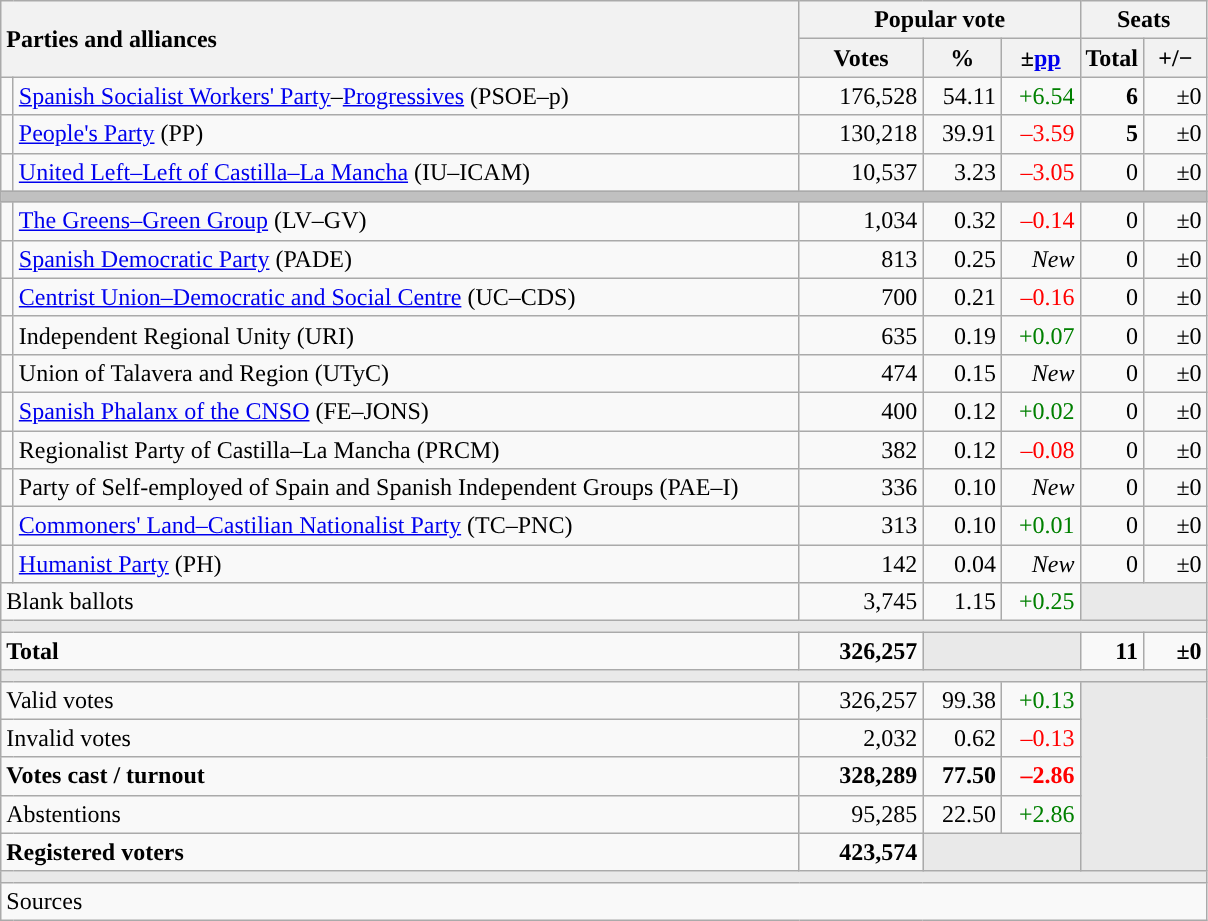<table class="wikitable" style="text-align:right;">
<tr>
<th style="text-align:left;" rowspan="2" colspan="2" width="525">Parties and alliances</th>
<th colspan="3">Popular vote</th>
<th colspan="2">Seats</th>
</tr>
<tr>
<th width="75">Votes</th>
<th width="45">%</th>
<th width="45">±<a href='#'>pp</a></th>
<th width="35">Total</th>
<th width="35">+/−</th>
</tr>
<tr>
<td width="1" style="color:inherit;background:"></td>
<td align="left"><a href='#'>Spanish Socialist Workers' Party</a>–<a href='#'>Progressives</a> (PSOE–p)</td>
<td>176,528</td>
<td>54.11</td>
<td style="color:green;">+6.54</td>
<td><strong>6</strong></td>
<td>±0</td>
</tr>
<tr>
<td style="color:inherit;background:"></td>
<td align="left"><a href='#'>People's Party</a> (PP)</td>
<td>130,218</td>
<td>39.91</td>
<td style="color:red;">–3.59</td>
<td><strong>5</strong></td>
<td>±0</td>
</tr>
<tr>
<td style="color:inherit;background:"></td>
<td align="left"><a href='#'>United Left–Left of Castilla–La Mancha</a> (IU–ICAM)</td>
<td>10,537</td>
<td>3.23</td>
<td style="color:red;">–3.05</td>
<td>0</td>
<td>±0</td>
</tr>
<tr>
<td colspan="7" bgcolor="#C0C0C0"></td>
</tr>
<tr>
<td style="color:inherit;background:"></td>
<td align="left"><a href='#'>The Greens–Green Group</a> (LV–GV)</td>
<td>1,034</td>
<td>0.32</td>
<td style="color:red;">–0.14</td>
<td>0</td>
<td>±0</td>
</tr>
<tr>
<td style="color:inherit;background:"></td>
<td align="left"><a href='#'>Spanish Democratic Party</a> (PADE)</td>
<td>813</td>
<td>0.25</td>
<td><em>New</em></td>
<td>0</td>
<td>±0</td>
</tr>
<tr>
<td style="color:inherit;background:"></td>
<td align="left"><a href='#'>Centrist Union–Democratic and Social Centre</a> (UC–CDS)</td>
<td>700</td>
<td>0.21</td>
<td style="color:red;">–0.16</td>
<td>0</td>
<td>±0</td>
</tr>
<tr>
<td style="color:inherit;background:"></td>
<td align="left">Independent Regional Unity (URI)</td>
<td>635</td>
<td>0.19</td>
<td style="color:green;">+0.07</td>
<td>0</td>
<td>±0</td>
</tr>
<tr>
<td style="color:inherit;background:"></td>
<td align="left">Union of Talavera and Region (UTyC)</td>
<td>474</td>
<td>0.15</td>
<td><em>New</em></td>
<td>0</td>
<td>±0</td>
</tr>
<tr>
<td style="color:inherit;background:"></td>
<td align="left"><a href='#'>Spanish Phalanx of the CNSO</a> (FE–JONS)</td>
<td>400</td>
<td>0.12</td>
<td style="color:green;">+0.02</td>
<td>0</td>
<td>±0</td>
</tr>
<tr>
<td style="color:inherit;background:"></td>
<td align="left">Regionalist Party of Castilla–La Mancha (PRCM)</td>
<td>382</td>
<td>0.12</td>
<td style="color:red;">–0.08</td>
<td>0</td>
<td>±0</td>
</tr>
<tr>
<td style="color:inherit;background:"></td>
<td align="left">Party of Self-employed of Spain and Spanish Independent Groups (PAE–I)</td>
<td>336</td>
<td>0.10</td>
<td><em>New</em></td>
<td>0</td>
<td>±0</td>
</tr>
<tr>
<td style="color:inherit;background:"></td>
<td align="left"><a href='#'>Commoners' Land–Castilian Nationalist Party</a> (TC–PNC)</td>
<td>313</td>
<td>0.10</td>
<td style="color:green;">+0.01</td>
<td>0</td>
<td>±0</td>
</tr>
<tr>
<td style="color:inherit;background:"></td>
<td align="left"><a href='#'>Humanist Party</a> (PH)</td>
<td>142</td>
<td>0.04</td>
<td><em>New</em></td>
<td>0</td>
<td>±0</td>
</tr>
<tr>
<td align="left" colspan="2">Blank ballots</td>
<td>3,745</td>
<td>1.15</td>
<td style="color:green;">+0.25</td>
<td bgcolor="#E9E9E9" colspan="2"></td>
</tr>
<tr>
<td colspan="7" bgcolor="#E9E9E9"></td>
</tr>
<tr style="font-weight:bold;">
<td align="left" colspan="2">Total</td>
<td>326,257</td>
<td bgcolor="#E9E9E9" colspan="2"></td>
<td>11</td>
<td>±0</td>
</tr>
<tr>
<td colspan="7" bgcolor="#E9E9E9"></td>
</tr>
<tr>
<td align="left" colspan="2">Valid votes</td>
<td>326,257</td>
<td>99.38</td>
<td style="color:green;">+0.13</td>
<td bgcolor="#E9E9E9" colspan="2" rowspan="5"></td>
</tr>
<tr>
<td align="left" colspan="2">Invalid votes</td>
<td>2,032</td>
<td>0.62</td>
<td style="color:red;">–0.13</td>
</tr>
<tr style="font-weight:bold;">
<td align="left" colspan="2">Votes cast / turnout</td>
<td>328,289</td>
<td>77.50</td>
<td style="color:red;">–2.86</td>
</tr>
<tr>
<td align="left" colspan="2">Abstentions</td>
<td>95,285</td>
<td>22.50</td>
<td style="color:green;">+2.86</td>
</tr>
<tr style="font-weight:bold;">
<td align="left" colspan="2">Registered voters</td>
<td>423,574</td>
<td bgcolor="#E9E9E9" colspan="2"></td>
</tr>
<tr>
<td colspan="7" bgcolor="#E9E9E9"></td>
</tr>
<tr>
<td align="left" colspan="7">Sources</td>
</tr>
</table>
